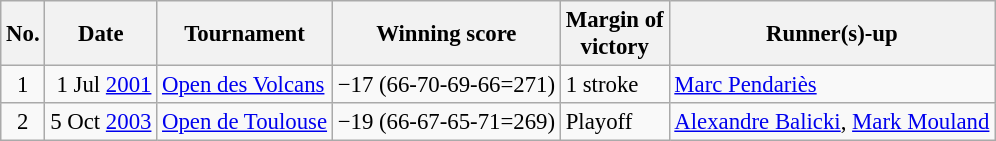<table class="wikitable" style="font-size:95%;">
<tr>
<th>No.</th>
<th>Date</th>
<th>Tournament</th>
<th>Winning score</th>
<th>Margin of<br>victory</th>
<th>Runner(s)-up</th>
</tr>
<tr>
<td align=center>1</td>
<td align=right>1 Jul <a href='#'>2001</a></td>
<td><a href='#'>Open des Volcans</a></td>
<td>−17 (66-70-69-66=271)</td>
<td>1 stroke</td>
<td> <a href='#'>Marc Pendariès</a></td>
</tr>
<tr>
<td align=center>2</td>
<td align=right>5 Oct <a href='#'>2003</a></td>
<td><a href='#'>Open de Toulouse</a></td>
<td>−19 (66-67-65-71=269)</td>
<td>Playoff</td>
<td> <a href='#'>Alexandre Balicki</a>,  <a href='#'>Mark Mouland</a></td>
</tr>
</table>
